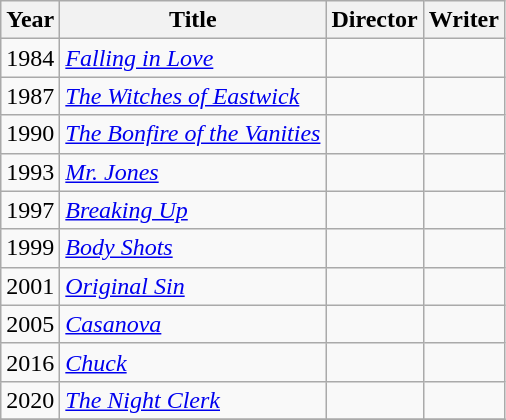<table class="wikitable">
<tr>
<th>Year</th>
<th>Title</th>
<th>Director</th>
<th>Writer</th>
</tr>
<tr>
<td>1984</td>
<td><em><a href='#'>Falling in Love</a></em></td>
<td></td>
<td></td>
</tr>
<tr>
<td>1987</td>
<td><em><a href='#'>The Witches of Eastwick</a></em></td>
<td></td>
<td></td>
</tr>
<tr>
<td>1990</td>
<td><em><a href='#'>The Bonfire of the Vanities</a></em></td>
<td></td>
<td></td>
</tr>
<tr>
<td>1993</td>
<td><em><a href='#'>Mr. Jones</a></em></td>
<td></td>
<td></td>
</tr>
<tr>
<td>1997</td>
<td><em><a href='#'>Breaking Up</a></em></td>
<td></td>
<td></td>
</tr>
<tr>
<td>1999</td>
<td><em><a href='#'>Body Shots</a></em></td>
<td></td>
<td></td>
</tr>
<tr>
<td>2001</td>
<td><em><a href='#'>Original Sin</a></em></td>
<td></td>
<td></td>
</tr>
<tr>
<td>2005</td>
<td><em><a href='#'>Casanova</a></em></td>
<td></td>
<td></td>
</tr>
<tr>
<td>2016</td>
<td><em><a href='#'>Chuck</a></em></td>
<td></td>
<td></td>
</tr>
<tr>
<td>2020</td>
<td><em><a href='#'>The Night Clerk</a></em></td>
<td></td>
<td></td>
</tr>
<tr>
</tr>
</table>
